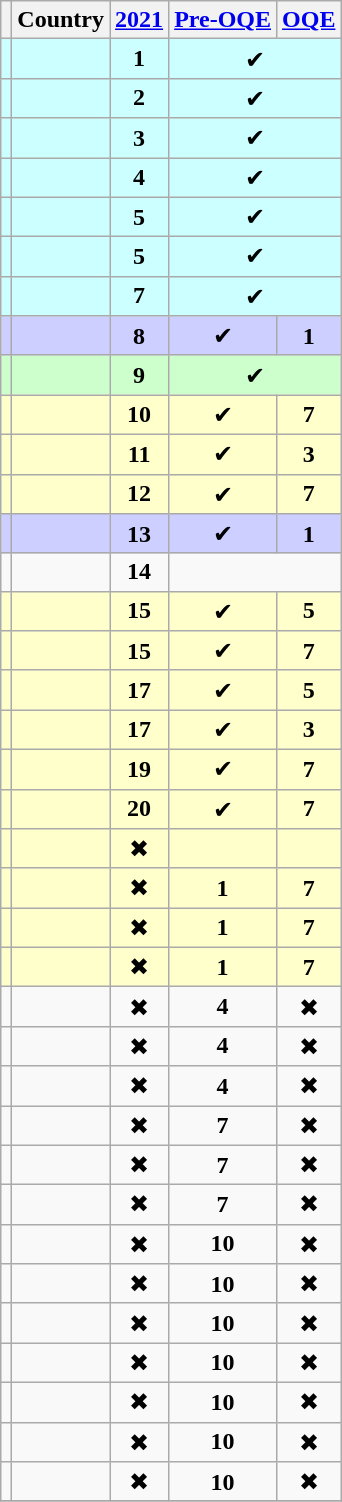<table class="wikitable sortable" style="text-align:center">
<tr>
<th></th>
<th>Country</th>
<th><a href='#'>2021</a></th>
<th><a href='#'>Pre-OQE</a></th>
<th><a href='#'>OQE</a></th>
</tr>
<tr style="background:#ccffff">
<td></td>
<td align=left></td>
<td><strong>1</strong></td>
<td colspan="2">✔</td>
</tr>
<tr style="background:#ccffff">
<td></td>
<td align=left></td>
<td><strong>2</strong></td>
<td colspan="2">✔</td>
</tr>
<tr style="background:#ccffff">
<td></td>
<td align=left></td>
<td><strong>3</strong></td>
<td colspan="2">✔</td>
</tr>
<tr style="background:#ccffff">
<td></td>
<td align=left></td>
<td><strong>4</strong></td>
<td colspan="2">✔</td>
</tr>
<tr style="background:#ccffff">
<td></td>
<td align=left></td>
<td><strong>5</strong></td>
<td colspan="2">✔</td>
</tr>
<tr style="background:#ccffff">
<td></td>
<td align=left></td>
<td><strong>5</strong></td>
<td colspan="2">✔</td>
</tr>
<tr style="background:#ccffff">
<td></td>
<td align=left></td>
<td><strong>7</strong></td>
<td colspan="2">✔</td>
</tr>
<tr style="background:#cccfff">
<td></td>
<td align=left></td>
<td><strong>8</strong></td>
<td>✔</td>
<td><strong>1</strong></td>
</tr>
<tr style="background:#ccffcc">
<td></td>
<td align=left></td>
<td><strong>9</strong></td>
<td colspan="2">✔</td>
</tr>
<tr style="background:#ffffcc">
<td></td>
<td align=left></td>
<td><strong>10</strong></td>
<td>✔</td>
<td><strong>7</strong></td>
</tr>
<tr style="background:#ffffcc">
<td></td>
<td align=left></td>
<td><strong>11</strong></td>
<td>✔</td>
<td><strong>3</strong></td>
</tr>
<tr style="background:#ffffcc">
<td></td>
<td align=left></td>
<td><strong>12</strong></td>
<td>✔</td>
<td><strong>7</strong></td>
</tr>
<tr style="background:#cccfff">
<td></td>
<td align=left></td>
<td><strong>13</strong></td>
<td>✔</td>
<td><strong>1</strong></td>
</tr>
<tr>
<td></td>
<td align=left></td>
<td><strong>14</strong></td>
<td colspan="2"></td>
</tr>
<tr style="background:#ffffcc">
<td></td>
<td align=left></td>
<td><strong>15</strong></td>
<td>✔</td>
<td><strong>5</strong></td>
</tr>
<tr style="background:#ffffcc">
<td></td>
<td align=left></td>
<td><strong>15</strong></td>
<td>✔</td>
<td><strong>7</strong></td>
</tr>
<tr style="background:#ffffcc">
<td></td>
<td align=left></td>
<td><strong>17</strong></td>
<td>✔</td>
<td><strong>5</strong></td>
</tr>
<tr style="background:#ffffcc">
<td></td>
<td align=left></td>
<td><strong>17</strong></td>
<td>✔</td>
<td><strong>3</strong></td>
</tr>
<tr style="background:#ffffcc">
<td></td>
<td align=left></td>
<td><strong>19</strong></td>
<td>✔</td>
<td><strong>7</strong></td>
</tr>
<tr style="background:#ffffcc">
<td></td>
<td align=left></td>
<td><strong>20</strong></td>
<td>✔</td>
<td><strong>7</strong></td>
</tr>
<tr style="background:#ffffcc">
<td></td>
<td align=left></td>
<td>✖</td>
<td></td>
<td></td>
</tr>
<tr style="background:#ffffcc">
<td></td>
<td align=left></td>
<td>✖</td>
<td><strong>1</strong></td>
<td><strong>7</strong></td>
</tr>
<tr style="background:#ffffcc">
<td></td>
<td align=left></td>
<td>✖</td>
<td><strong>1</strong></td>
<td><strong>7</strong></td>
</tr>
<tr style="background:#ffffcc">
<td></td>
<td align=left></td>
<td>✖</td>
<td><strong>1</strong></td>
<td><strong>7</strong></td>
</tr>
<tr>
<td></td>
<td align=left></td>
<td>✖</td>
<td><strong>4</strong></td>
<td>✖</td>
</tr>
<tr>
<td></td>
<td align=left></td>
<td>✖</td>
<td><strong>4</strong></td>
<td>✖</td>
</tr>
<tr>
<td></td>
<td align=left></td>
<td>✖</td>
<td><strong>4</strong></td>
<td>✖</td>
</tr>
<tr>
<td></td>
<td align=left></td>
<td>✖</td>
<td><strong>7</strong></td>
<td>✖</td>
</tr>
<tr>
<td></td>
<td align=left></td>
<td>✖</td>
<td><strong>7</strong></td>
<td>✖</td>
</tr>
<tr>
<td></td>
<td align=left></td>
<td>✖</td>
<td><strong>7</strong></td>
<td>✖</td>
</tr>
<tr>
<td></td>
<td align=left></td>
<td>✖</td>
<td><strong>10</strong></td>
<td>✖</td>
</tr>
<tr>
<td></td>
<td align=left></td>
<td>✖</td>
<td><strong>10</strong></td>
<td>✖</td>
</tr>
<tr>
<td></td>
<td align=left></td>
<td>✖</td>
<td><strong>10</strong></td>
<td>✖</td>
</tr>
<tr>
<td></td>
<td align=left></td>
<td>✖</td>
<td><strong>10</strong></td>
<td>✖</td>
</tr>
<tr>
<td></td>
<td align=left></td>
<td>✖</td>
<td><strong>10</strong></td>
<td>✖</td>
</tr>
<tr>
<td></td>
<td align=left></td>
<td>✖</td>
<td><strong>10</strong></td>
<td>✖</td>
</tr>
<tr>
<td></td>
<td align=left></td>
<td>✖</td>
<td><strong>10</strong></td>
<td>✖</td>
</tr>
<tr>
</tr>
</table>
